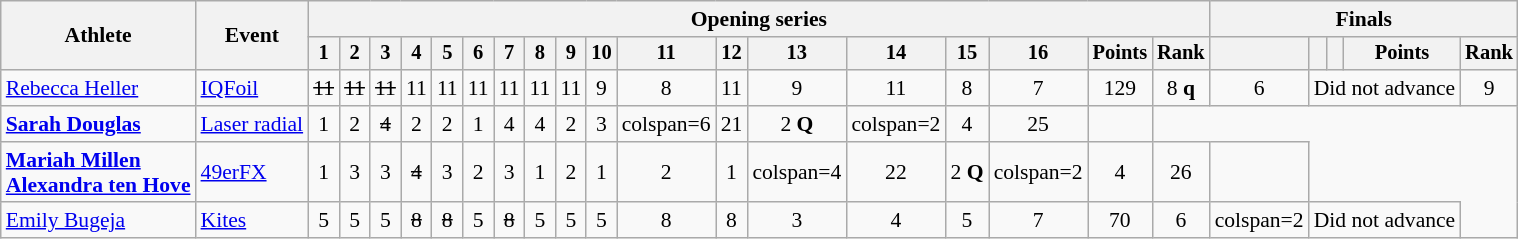<table class=wikitable style=font-size:90%;text-align:center>
<tr>
<th rowspan=2>Athlete</th>
<th rowspan=2>Event</th>
<th colspan=18>Opening series</th>
<th colspan=5>Finals</th>
</tr>
<tr style=font-size:95%>
<th>1</th>
<th>2</th>
<th>3</th>
<th>4</th>
<th>5</th>
<th>6</th>
<th>7</th>
<th>8</th>
<th>9</th>
<th>10</th>
<th>11</th>
<th>12</th>
<th>13</th>
<th>14</th>
<th>15</th>
<th>16</th>
<th>Points</th>
<th>Rank</th>
<th></th>
<th></th>
<th> </th>
<th>Points</th>
<th>Rank</th>
</tr>
<tr>
<td align=left><a href='#'>Rebecca Heller</a></td>
<td align=left><a href='#'>IQFoil</a></td>
<td><s>11<br></s></td>
<td><s>11<br></s></td>
<td><s>11<br></s></td>
<td>11<br></td>
<td>11<br></td>
<td>11<br></td>
<td>11<br></td>
<td>11<br></td>
<td>11<br></td>
<td>9<br></td>
<td>8</td>
<td>11<br></td>
<td>9<br></td>
<td>11<br></td>
<td>8</td>
<td>7</td>
<td>129</td>
<td>8 <strong>q</strong></td>
<td>6</td>
<td colspan=3>Did not advance</td>
<td>9</td>
</tr>
<tr>
<td align="left"><strong><a href='#'>Sarah Douglas</a></strong></td>
<td align="left"><a href='#'>Laser radial</a></td>
<td>1</td>
<td>2</td>
<td><s>4</s></td>
<td>2</td>
<td>2</td>
<td>1</td>
<td>4</td>
<td>4</td>
<td>2</td>
<td>3</td>
<td>colspan=6 </td>
<td>21</td>
<td>2 <strong>Q</strong></td>
<td>colspan=2 </td>
<td>4</td>
<td>25</td>
<td></td>
</tr>
<tr>
<td align=left><strong><a href='#'>Mariah Millen</a><br><a href='#'>Alexandra ten Hove</a></strong></td>
<td align=left><a href='#'>49erFX</a></td>
<td>1</td>
<td>3</td>
<td>3</td>
<td><s>4</s></td>
<td>3</td>
<td>2</td>
<td>3</td>
<td>1</td>
<td>2</td>
<td>1</td>
<td>2</td>
<td>1</td>
<td>colspan=4 </td>
<td>22</td>
<td>2 <strong>Q</strong></td>
<td>colspan=2 </td>
<td>4</td>
<td>26</td>
<td></td>
</tr>
<tr>
<td align=left><a href='#'>Emily Bugeja</a></td>
<td align=left><a href='#'>Kites</a></td>
<td>5</td>
<td>5</td>
<td>5</td>
<td><s>8<br></s></td>
<td><s>8<br></s></td>
<td>5</td>
<td><s>8<br></s></td>
<td>5</td>
<td>5</td>
<td>5</td>
<td>8<br></td>
<td>8<br></td>
<td>3</td>
<td>4</td>
<td>5</td>
<td>7</td>
<td>70</td>
<td>6</td>
<td>colspan=2 </td>
<td colspan=3>Did not advance</td>
</tr>
</table>
